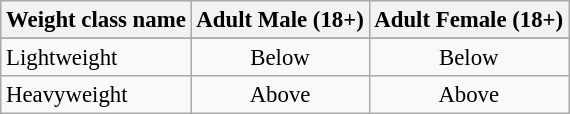<table class="wikitable" style="font-size:95%;">
<tr>
<th>Weight class name</th>
<th>Adult Male (18+)</th>
<th>Adult Female (18+)</th>
</tr>
<tr>
</tr>
<tr align="center">
<td align="left">Lightweight</td>
<td>Below </td>
<td>Below </td>
</tr>
<tr align="center">
<td align="left">Heavyweight</td>
<td>Above </td>
<td>Above </td>
</tr>
</table>
